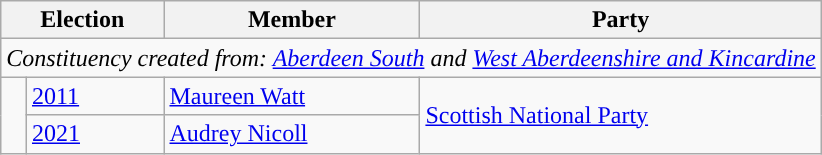<table class="wikitable">
<tr>
<th colspan="2">Election</th>
<th>Member</th>
<th>Party</th>
</tr>
<tr>
<td colspan="5"><em>Constituency created from: <a href='#'>Aberdeen South</a> and <a href='#'>West Aberdeenshire and Kincardine</a></em></td>
</tr>
<tr>
<td rowspan=2 style="background-color: "></td>
<td><a href='#'>2011</a></td>
<td><a href='#'>Maureen Watt</a></td>
<td rowspan=2><a href='#'>Scottish National Party</a></td>
</tr>
<tr>
<td><a href='#'>2021</a></td>
<td><a href='#'>Audrey Nicoll</a></td>
</tr>
</table>
